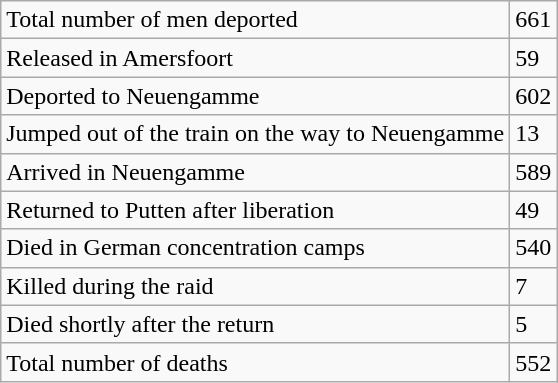<table class="wikitable">
<tr>
<td>Total number of men deported</td>
<td>661</td>
</tr>
<tr>
<td>Released in Amersfoort</td>
<td>59</td>
</tr>
<tr>
<td>Deported to Neuengamme</td>
<td>602</td>
</tr>
<tr>
<td>Jumped out of the train on the way to Neuengamme</td>
<td>13</td>
</tr>
<tr>
<td>Arrived in Neuengamme</td>
<td>589</td>
</tr>
<tr>
<td>Returned to Putten after liberation</td>
<td>49</td>
</tr>
<tr>
<td>Died in German concentration camps</td>
<td>540</td>
</tr>
<tr>
<td>Killed during the raid</td>
<td>7</td>
</tr>
<tr>
<td>Died shortly after the return</td>
<td>5</td>
</tr>
<tr>
<td>Total number of deaths</td>
<td>552</td>
</tr>
</table>
